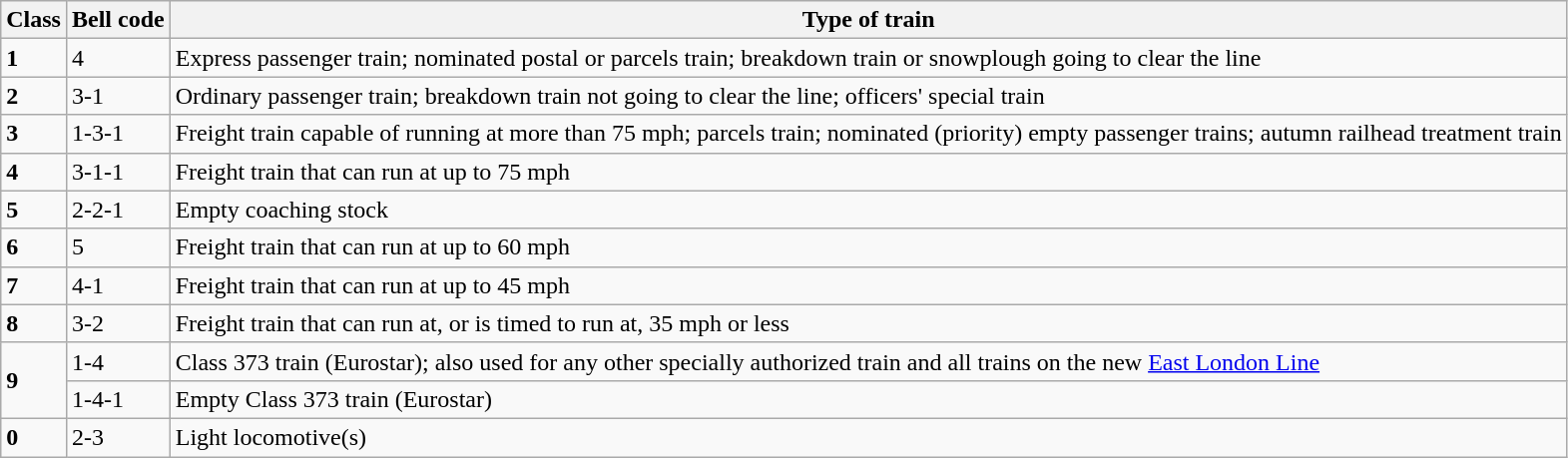<table class="wikitable">
<tr>
<th>Class</th>
<th>Bell code</th>
<th>Type of train</th>
</tr>
<tr>
<td><strong>1</strong></td>
<td>4</td>
<td>Express passenger train; nominated postal or parcels train; breakdown train or snowplough going to clear the line</td>
</tr>
<tr>
<td><strong>2</strong></td>
<td>3-1</td>
<td>Ordinary passenger train; breakdown train not going to clear the line; officers' special train</td>
</tr>
<tr>
<td><strong>3</strong></td>
<td>1-3-1</td>
<td>Freight train capable of running at more than 75 mph; parcels train; nominated (priority) empty passenger trains; autumn railhead treatment train</td>
</tr>
<tr>
<td><strong>4</strong></td>
<td>3-1-1</td>
<td>Freight train that can run at up to 75 mph</td>
</tr>
<tr>
<td><strong>5</strong></td>
<td>2-2-1</td>
<td>Empty coaching stock</td>
</tr>
<tr>
<td><strong>6</strong></td>
<td>5</td>
<td>Freight train that can run at up to 60 mph</td>
</tr>
<tr>
<td><strong>7</strong></td>
<td>4-1</td>
<td>Freight train that can run at up to 45 mph</td>
</tr>
<tr>
<td><strong>8</strong></td>
<td>3-2</td>
<td>Freight train that can run at, or is timed to run at, 35 mph or less</td>
</tr>
<tr>
<td rowspan=2><strong>9</strong></td>
<td>1-4</td>
<td>Class 373 train (Eurostar); also used for any other specially authorized train and all trains on the new <a href='#'>East London Line</a></td>
</tr>
<tr>
<td>1-4-1</td>
<td>Empty Class 373 train (Eurostar)</td>
</tr>
<tr>
<td><strong>0</strong></td>
<td>2-3</td>
<td>Light locomotive(s)</td>
</tr>
</table>
